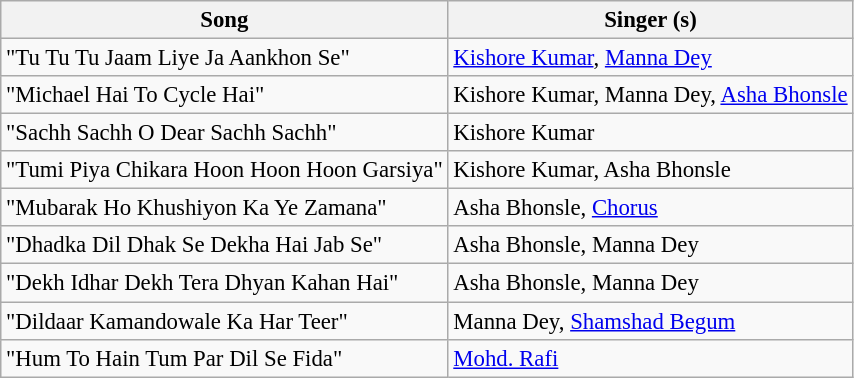<table class="wikitable" style="font-size:95%;">
<tr>
<th>Song</th>
<th>Singer (s)</th>
</tr>
<tr>
<td>"Tu Tu Tu Jaam Liye Ja Aankhon Se"</td>
<td><a href='#'>Kishore Kumar</a>, <a href='#'>Manna Dey</a></td>
</tr>
<tr>
<td>"Michael Hai To Cycle Hai"</td>
<td>Kishore Kumar, Manna Dey, <a href='#'>Asha Bhonsle</a></td>
</tr>
<tr>
<td>"Sachh Sachh O Dear Sachh Sachh"</td>
<td>Kishore Kumar</td>
</tr>
<tr>
<td>"Tumi Piya Chikara Hoon Hoon Hoon Garsiya"</td>
<td>Kishore Kumar, Asha Bhonsle</td>
</tr>
<tr>
<td>"Mubarak Ho Khushiyon Ka Ye Zamana"</td>
<td>Asha Bhonsle, <a href='#'>Chorus</a></td>
</tr>
<tr>
<td>"Dhadka Dil Dhak Se Dekha Hai Jab Se"</td>
<td>Asha Bhonsle, Manna Dey</td>
</tr>
<tr>
<td>"Dekh Idhar Dekh Tera Dhyan Kahan Hai"</td>
<td>Asha Bhonsle, Manna Dey</td>
</tr>
<tr>
<td>"Dildaar Kamandowale Ka Har Teer"</td>
<td>Manna Dey, <a href='#'>Shamshad Begum</a></td>
</tr>
<tr>
<td>"Hum To Hain Tum Par Dil Se Fida"</td>
<td><a href='#'>Mohd. Rafi</a></td>
</tr>
</table>
